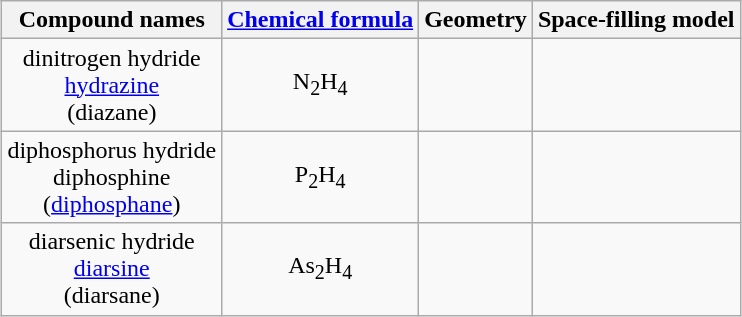<table class="wikitable" style="margin: 1em auto 1em auto; text-align: center;">
<tr>
<th scope="col">Compound names</th>
<th scope="col"><a href='#'>Chemical formula</a></th>
<th scope="col">Geometry</th>
<th scope="col">Space-filling model</th>
</tr>
<tr>
<td>dinitrogen hydride<br><a href='#'>hydrazine</a><br>(diazane)</td>
<td>N<sub>2</sub>H<sub>4</sub></td>
<td></td>
<td></td>
</tr>
<tr>
<td>diphosphorus hydride<br>diphosphine<br>(<a href='#'>diphosphane</a>)</td>
<td>P<sub>2</sub>H<sub>4</sub></td>
<td></td>
<td></td>
</tr>
<tr>
<td>diarsenic hydride<br><a href='#'>diarsine</a><br>(diarsane)</td>
<td>As<sub>2</sub>H<sub>4</sub></td>
<td></td>
<td></td>
</tr>
</table>
